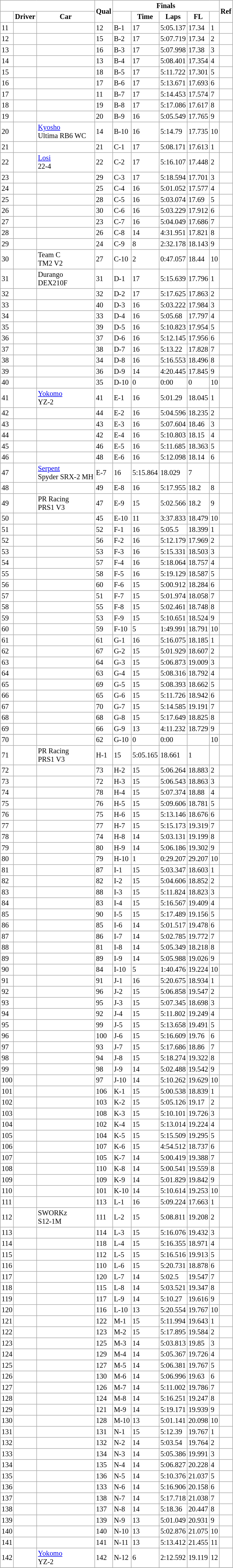<table border="2" cellpadding="2" cellspacing="0" style="margin:0 1em 0 0; border:1px #aaa solid; border-collapse:collapse; font-size:85%;">
<tr>
<th colspan="3"></th>
<th rowspan="2" style="text-align:center;">Qual</th>
<th colspan="5" style="text-align:center;">Finals</th>
<th rowspan="2" style="text-align:center;">Ref</th>
</tr>
<tr>
<th style="text-align:center;"></th>
<th style="text-align:center;">Driver</th>
<th style="text-align:center;">Car</th>
<th style="text-align:center;"></th>
<th style="text-align:center;">Time</th>
<th style="text-align:center;">Laps</th>
<th style="text-align:center;">FL</th>
<th style="text-align:center;"></th>
</tr>
<tr>
<td>11</td>
<td></td>
<td></td>
<td>12</td>
<td>B-1</td>
<td>17</td>
<td>5:05.137</td>
<td>17.34</td>
<td>1</td>
<td></td>
</tr>
<tr>
<td>12</td>
<td></td>
<td></td>
<td>15</td>
<td>B-2</td>
<td>17</td>
<td>5:07.719</td>
<td>17.34</td>
<td>2</td>
<td></td>
</tr>
<tr>
<td>13</td>
<td></td>
<td></td>
<td>16</td>
<td>B-3</td>
<td>17</td>
<td>5:07.998</td>
<td>17.38</td>
<td>3</td>
<td></td>
</tr>
<tr>
<td>14</td>
<td></td>
<td></td>
<td>13</td>
<td>B-4</td>
<td>17</td>
<td>5:08.401</td>
<td>17.354</td>
<td>4</td>
<td></td>
</tr>
<tr>
<td>15</td>
<td></td>
<td></td>
<td>18</td>
<td>B-5</td>
<td>17</td>
<td>5:11.722</td>
<td>17.301</td>
<td>5</td>
<td></td>
</tr>
<tr>
<td>16</td>
<td></td>
<td></td>
<td>17</td>
<td>B-6</td>
<td>17</td>
<td>5:13.671</td>
<td>17.693</td>
<td>6</td>
<td></td>
</tr>
<tr>
<td>17</td>
<td></td>
<td></td>
<td>11</td>
<td>B-7</td>
<td>17</td>
<td>5:14.453</td>
<td>17.574</td>
<td>7</td>
<td></td>
</tr>
<tr>
<td>18</td>
<td></td>
<td></td>
<td>19</td>
<td>B-8</td>
<td>17</td>
<td>5:17.086</td>
<td>17.617</td>
<td>8</td>
<td></td>
</tr>
<tr>
<td>19</td>
<td></td>
<td></td>
<td>20</td>
<td>B-9</td>
<td>16</td>
<td>5:05.549</td>
<td>17.765</td>
<td>9</td>
<td></td>
</tr>
<tr>
<td>20</td>
<td></td>
<td><a href='#'>Kyosho</a> <br> Ultima RB6 WC</td>
<td>14</td>
<td>B-10</td>
<td>16</td>
<td>5:14.79</td>
<td>17.735</td>
<td>10</td>
<td></td>
</tr>
<tr>
<td>21</td>
<td></td>
<td></td>
<td>21</td>
<td>C-1</td>
<td>17</td>
<td>5:08.171</td>
<td>17.613</td>
<td>1</td>
<td></td>
</tr>
<tr>
<td>22</td>
<td></td>
<td><a href='#'>Losi</a><br> 22-4</td>
<td>22</td>
<td>C-2</td>
<td>17</td>
<td>5:16.107</td>
<td>17.448</td>
<td>2</td>
<td></td>
</tr>
<tr>
<td>23</td>
<td></td>
<td></td>
<td>29</td>
<td>C-3</td>
<td>17</td>
<td>5:18.594</td>
<td>17.701</td>
<td>3</td>
<td></td>
</tr>
<tr>
<td>24</td>
<td></td>
<td></td>
<td>25</td>
<td>C-4</td>
<td>16</td>
<td>5:01.052</td>
<td>17.577</td>
<td>4</td>
<td></td>
</tr>
<tr>
<td>25</td>
<td></td>
<td></td>
<td>28</td>
<td>C-5</td>
<td>16</td>
<td>5:03.074</td>
<td>17.69</td>
<td>5</td>
<td></td>
</tr>
<tr>
<td>26</td>
<td></td>
<td></td>
<td>30</td>
<td>C-6</td>
<td>16</td>
<td>5:03.229</td>
<td>17.912</td>
<td>6</td>
<td></td>
</tr>
<tr>
<td>27</td>
<td></td>
<td></td>
<td>23</td>
<td>C-7</td>
<td>16</td>
<td>5:04.049</td>
<td>17.686</td>
<td>7</td>
<td></td>
</tr>
<tr>
<td>28</td>
<td></td>
<td></td>
<td>26</td>
<td>C-8</td>
<td>14</td>
<td>4:31.951</td>
<td>17.821</td>
<td>8</td>
<td></td>
</tr>
<tr>
<td>29</td>
<td></td>
<td></td>
<td>24</td>
<td>C-9</td>
<td>8</td>
<td>2:32.178</td>
<td>18.143</td>
<td>9</td>
<td></td>
</tr>
<tr>
<td>30</td>
<td></td>
<td>Team C <br> TM2 V2</td>
<td>27</td>
<td>C-10</td>
<td>2</td>
<td>0:47.057</td>
<td>18.44</td>
<td>10</td>
<td></td>
</tr>
<tr>
<td>31</td>
<td></td>
<td>Durango<br>DEX210F</td>
<td>31</td>
<td>D-1</td>
<td>17</td>
<td>5:15.639</td>
<td>17.796</td>
<td>1</td>
<td></td>
</tr>
<tr>
<td>32</td>
<td></td>
<td></td>
<td>32</td>
<td>D-2</td>
<td>17</td>
<td>5:17.625</td>
<td>17.863</td>
<td>2</td>
<td></td>
</tr>
<tr>
<td>33</td>
<td></td>
<td></td>
<td>40</td>
<td>D-3</td>
<td>16</td>
<td>5:03.222</td>
<td>17.984</td>
<td>3</td>
<td></td>
</tr>
<tr>
<td>34</td>
<td></td>
<td></td>
<td>33</td>
<td>D-4</td>
<td>16</td>
<td>5:05.68</td>
<td>17.797</td>
<td>4</td>
<td></td>
</tr>
<tr>
<td>35</td>
<td></td>
<td></td>
<td>39</td>
<td>D-5</td>
<td>16</td>
<td>5:10.823</td>
<td>17.954</td>
<td>5</td>
<td></td>
</tr>
<tr>
<td>36</td>
<td></td>
<td></td>
<td>37</td>
<td>D-6</td>
<td>16</td>
<td>5:12.145</td>
<td>17.956</td>
<td>6</td>
<td></td>
</tr>
<tr>
<td>37</td>
<td></td>
<td></td>
<td>38</td>
<td>D-7</td>
<td>16</td>
<td>5:13.22</td>
<td>17.828</td>
<td>7</td>
<td></td>
</tr>
<tr>
<td>38</td>
<td></td>
<td></td>
<td>34</td>
<td>D-8</td>
<td>16</td>
<td>5:16.553</td>
<td>18.496</td>
<td>8</td>
<td></td>
</tr>
<tr>
<td>39</td>
<td></td>
<td></td>
<td>36</td>
<td>D-9</td>
<td>14</td>
<td>4:20.445</td>
<td>17.845</td>
<td>9</td>
<td></td>
</tr>
<tr>
<td>40</td>
<td></td>
<td></td>
<td>35</td>
<td>D-10</td>
<td>0</td>
<td>0:00</td>
<td>0</td>
<td>10</td>
<td></td>
</tr>
<tr>
<td>41</td>
<td></td>
<td><a href='#'>Yokomo</a><br> YZ-2</td>
<td>41</td>
<td>E-1</td>
<td>16</td>
<td>5:01.29</td>
<td>18.045</td>
<td>1</td>
<td></td>
</tr>
<tr>
<td>42</td>
<td></td>
<td></td>
<td>44</td>
<td>E-2</td>
<td>16</td>
<td>5:04.596</td>
<td>18.235</td>
<td>2</td>
<td></td>
</tr>
<tr>
<td>43</td>
<td></td>
<td></td>
<td>43</td>
<td>E-3</td>
<td>16</td>
<td>5:07.604</td>
<td>18.46</td>
<td>3</td>
<td></td>
</tr>
<tr>
<td>44</td>
<td></td>
<td></td>
<td>42</td>
<td>E-4</td>
<td>16</td>
<td>5:10.803</td>
<td>18.15</td>
<td>4</td>
<td></td>
</tr>
<tr>
<td>45</td>
<td></td>
<td></td>
<td>46</td>
<td>E-5</td>
<td>16</td>
<td>5:11.685</td>
<td>18.363</td>
<td>5</td>
<td></td>
</tr>
<tr>
<td>46</td>
<td></td>
<td></td>
<td>48</td>
<td>E-6</td>
<td>16</td>
<td>5:12.098</td>
<td>18.14</td>
<td>6</td>
<td></td>
</tr>
<tr>
<td>47</td>
<td></td>
<td><a href='#'>Serpent</a><br> Spyder SRX-2 MH</td>
<td 50>E-7</td>
<td>16</td>
<td>5:15.864</td>
<td>18.029</td>
<td>7</td>
<td></td>
</tr>
<tr>
<td>48</td>
<td></td>
<td></td>
<td>49</td>
<td>E-8</td>
<td>16</td>
<td>5:17.955</td>
<td>18.2</td>
<td>8</td>
<td></td>
</tr>
<tr>
<td>49</td>
<td></td>
<td>PR Racing<br> PRS1 V3</td>
<td>47</td>
<td>E-9</td>
<td>15</td>
<td>5:02.566</td>
<td>18.2</td>
<td>9</td>
<td></td>
</tr>
<tr>
<td>50</td>
<td></td>
<td></td>
<td>45</td>
<td>E-10</td>
<td>11</td>
<td>3:37.833</td>
<td>18.479</td>
<td>10</td>
<td></td>
</tr>
<tr>
<td>51</td>
<td></td>
<td></td>
<td>52</td>
<td>F-1</td>
<td>16</td>
<td>5:05.5</td>
<td>18.399</td>
<td>1</td>
<td></td>
</tr>
<tr>
<td>52</td>
<td></td>
<td></td>
<td>56</td>
<td>F-2</td>
<td>16</td>
<td>5:12.179</td>
<td>17.969</td>
<td>2</td>
<td></td>
</tr>
<tr>
<td>53</td>
<td></td>
<td></td>
<td>53</td>
<td>F-3</td>
<td>16</td>
<td>5:15.331</td>
<td>18.503</td>
<td>3</td>
<td></td>
</tr>
<tr>
<td>54</td>
<td></td>
<td></td>
<td>57</td>
<td>F-4</td>
<td>16</td>
<td>5:18.064</td>
<td>18.757</td>
<td>4</td>
<td></td>
</tr>
<tr>
<td>55</td>
<td></td>
<td></td>
<td>58</td>
<td>F-5</td>
<td>16</td>
<td>5:19.129</td>
<td>18.587</td>
<td>5</td>
<td></td>
</tr>
<tr>
<td>56</td>
<td></td>
<td></td>
<td>60</td>
<td>F-6</td>
<td>15</td>
<td>5:00.912</td>
<td>18.284</td>
<td>6</td>
<td></td>
</tr>
<tr>
<td>57</td>
<td></td>
<td></td>
<td>51</td>
<td>F-7</td>
<td>15</td>
<td>5:01.974</td>
<td>18.058</td>
<td>7</td>
<td></td>
</tr>
<tr>
<td>58</td>
<td></td>
<td></td>
<td>55</td>
<td>F-8</td>
<td>15</td>
<td>5:02.461</td>
<td>18.748</td>
<td>8</td>
<td></td>
</tr>
<tr>
<td>59</td>
<td></td>
<td></td>
<td>53</td>
<td>F-9</td>
<td>15</td>
<td>5:10.651</td>
<td>18.524</td>
<td>9</td>
<td></td>
</tr>
<tr>
<td>60</td>
<td></td>
<td></td>
<td>59</td>
<td>F-10</td>
<td>5</td>
<td>1:49.991</td>
<td>18.791</td>
<td>10</td>
<td></td>
</tr>
<tr>
<td>61</td>
<td></td>
<td></td>
<td>61</td>
<td>G-1</td>
<td>16</td>
<td>5:16.075</td>
<td>18.185</td>
<td>1</td>
<td></td>
</tr>
<tr>
<td>62</td>
<td></td>
<td></td>
<td>67</td>
<td>G-2</td>
<td>15</td>
<td>5:01.929</td>
<td>18.607</td>
<td>2</td>
<td></td>
</tr>
<tr>
<td>63</td>
<td></td>
<td></td>
<td>64</td>
<td>G-3</td>
<td>15</td>
<td>5:06.873</td>
<td>19.009</td>
<td>3</td>
<td></td>
</tr>
<tr>
<td>64</td>
<td></td>
<td></td>
<td>63</td>
<td>G-4</td>
<td>15</td>
<td>5:08.316</td>
<td>18.792</td>
<td>4</td>
<td></td>
</tr>
<tr>
<td>65</td>
<td></td>
<td></td>
<td>69</td>
<td>G-5</td>
<td>15</td>
<td>5:08.393</td>
<td>18.662</td>
<td>5</td>
<td></td>
</tr>
<tr>
<td>66</td>
<td></td>
<td></td>
<td>65</td>
<td>G-6</td>
<td>15</td>
<td>5:11.726</td>
<td>18.942</td>
<td>6</td>
<td></td>
</tr>
<tr>
<td>67</td>
<td></td>
<td></td>
<td>70</td>
<td>G-7</td>
<td>15</td>
<td>5:14.585</td>
<td>19.191</td>
<td>7</td>
<td></td>
</tr>
<tr>
<td>68</td>
<td></td>
<td></td>
<td>68</td>
<td>G-8</td>
<td>15</td>
<td>5:17.649</td>
<td>18.825</td>
<td>8</td>
<td></td>
</tr>
<tr>
<td>69</td>
<td></td>
<td></td>
<td>66</td>
<td>G-9</td>
<td>13</td>
<td>4:11.232</td>
<td>18.729</td>
<td>9</td>
<td></td>
</tr>
<tr>
<td>70</td>
<td></td>
<td></td>
<td>62</td>
<td>G-10</td>
<td>0</td>
<td>0:00</td>
<td></td>
<td>10</td>
<td></td>
</tr>
<tr>
<td>71</td>
<td></td>
<td>PR Racing<br> PRS1 V3</td>
<td 71>H-1</td>
<td>15</td>
<td>5:05.165</td>
<td>18.661</td>
<td>1</td>
<td></td>
</tr>
<tr>
<td>72</td>
<td></td>
<td></td>
<td>73</td>
<td>H-2</td>
<td>15</td>
<td>5:06.264</td>
<td>18.883</td>
<td>2</td>
<td></td>
</tr>
<tr>
<td>73</td>
<td></td>
<td></td>
<td>72</td>
<td>H-3</td>
<td>15</td>
<td>5:06.543</td>
<td>18.863</td>
<td>3</td>
<td></td>
</tr>
<tr>
<td>74</td>
<td></td>
<td></td>
<td>78</td>
<td>H-4</td>
<td>15</td>
<td>5:07.374</td>
<td>18.88</td>
<td>4</td>
<td></td>
</tr>
<tr>
<td>75</td>
<td></td>
<td></td>
<td>76</td>
<td>H-5</td>
<td>15</td>
<td>5:09.606</td>
<td>18.781</td>
<td>5</td>
<td></td>
</tr>
<tr>
<td>76</td>
<td></td>
<td></td>
<td>75</td>
<td>H-6</td>
<td>15</td>
<td>5:13.146</td>
<td>18.676</td>
<td>6</td>
<td></td>
</tr>
<tr>
<td>77</td>
<td></td>
<td></td>
<td>77</td>
<td>H-7</td>
<td>15</td>
<td>5:15.173</td>
<td>19.319</td>
<td>7</td>
<td></td>
</tr>
<tr>
<td>78</td>
<td></td>
<td></td>
<td>74</td>
<td>H-8</td>
<td>14</td>
<td>5:03.131</td>
<td>19.199</td>
<td>8</td>
<td></td>
</tr>
<tr>
<td>79</td>
<td></td>
<td></td>
<td>80</td>
<td>H-9</td>
<td>14</td>
<td>5:06.186</td>
<td>19.302</td>
<td>9</td>
<td></td>
</tr>
<tr>
<td>80</td>
<td></td>
<td></td>
<td>79</td>
<td>H-10</td>
<td>1</td>
<td>0:29.207</td>
<td>29.207</td>
<td>10</td>
<td></td>
</tr>
<tr>
<td>81</td>
<td></td>
<td></td>
<td>87</td>
<td>I-1</td>
<td>15</td>
<td>5:03.347</td>
<td>18.603</td>
<td>1</td>
<td></td>
</tr>
<tr>
<td>82</td>
<td></td>
<td></td>
<td>82</td>
<td>I-2</td>
<td>15</td>
<td>5:04.606</td>
<td>18.852</td>
<td>2</td>
<td></td>
</tr>
<tr>
<td>83</td>
<td></td>
<td></td>
<td>88</td>
<td>I-3</td>
<td>15</td>
<td>5:11.824</td>
<td>18.823</td>
<td>3</td>
<td></td>
</tr>
<tr>
<td>84</td>
<td></td>
<td></td>
<td>83</td>
<td>I-4</td>
<td>15</td>
<td>5:16.567</td>
<td>19.409</td>
<td>4</td>
<td></td>
</tr>
<tr>
<td>85</td>
<td></td>
<td></td>
<td>90</td>
<td>I-5</td>
<td>15</td>
<td>5:17.489</td>
<td>19.156</td>
<td>5</td>
<td></td>
</tr>
<tr>
<td>86</td>
<td></td>
<td></td>
<td>85</td>
<td>I-6</td>
<td>14</td>
<td>5:01.517</td>
<td>19.478</td>
<td>6</td>
<td></td>
</tr>
<tr>
<td>87</td>
<td></td>
<td></td>
<td>86</td>
<td>I-7</td>
<td>14</td>
<td>5:02.785</td>
<td>19.772</td>
<td>7</td>
<td></td>
</tr>
<tr>
<td>88</td>
<td></td>
<td></td>
<td>81</td>
<td>I-8</td>
<td>14</td>
<td>5:05.349</td>
<td>18.218</td>
<td>8</td>
<td></td>
</tr>
<tr>
<td>89</td>
<td></td>
<td></td>
<td>89</td>
<td>I-9</td>
<td>14</td>
<td>5:05.988</td>
<td>19.026</td>
<td>9</td>
<td></td>
</tr>
<tr>
<td>90</td>
<td></td>
<td></td>
<td>84</td>
<td>I-10</td>
<td>5</td>
<td>1:40.476</td>
<td>19.224</td>
<td>10</td>
<td></td>
</tr>
<tr>
<td>91</td>
<td></td>
<td></td>
<td>91</td>
<td>J-1</td>
<td>16</td>
<td>5:20.675</td>
<td>18.934</td>
<td>1</td>
<td></td>
</tr>
<tr>
<td>92</td>
<td></td>
<td></td>
<td>96</td>
<td>J-2</td>
<td>15</td>
<td>5:06.858</td>
<td>19.547</td>
<td>2</td>
<td></td>
</tr>
<tr>
<td>93</td>
<td></td>
<td></td>
<td>95</td>
<td>J-3</td>
<td>15</td>
<td>5:07.345</td>
<td>18.698</td>
<td>3</td>
<td></td>
</tr>
<tr>
<td>94</td>
<td></td>
<td></td>
<td>92</td>
<td>J-4</td>
<td>15</td>
<td>5:11.802</td>
<td>19.249</td>
<td>4</td>
<td></td>
</tr>
<tr>
<td>95</td>
<td></td>
<td></td>
<td>99</td>
<td>J-5</td>
<td>15</td>
<td>5:13.658</td>
<td>19.491</td>
<td>5</td>
<td></td>
</tr>
<tr>
<td>96</td>
<td></td>
<td></td>
<td>100</td>
<td>J-6</td>
<td>15</td>
<td>5:16.609</td>
<td>19.76</td>
<td>6</td>
<td></td>
</tr>
<tr>
<td>97</td>
<td></td>
<td></td>
<td>93</td>
<td>J-7</td>
<td>15</td>
<td>5:17.686</td>
<td>18.86</td>
<td>7</td>
<td></td>
</tr>
<tr>
<td>98</td>
<td></td>
<td></td>
<td>94</td>
<td>J-8</td>
<td>15</td>
<td>5:18.274</td>
<td>19.322</td>
<td>8</td>
<td></td>
</tr>
<tr>
<td>99</td>
<td></td>
<td></td>
<td>98</td>
<td>J-9</td>
<td>14</td>
<td>5:02.488</td>
<td>19.542</td>
<td>9</td>
<td></td>
</tr>
<tr>
<td>100</td>
<td></td>
<td></td>
<td>97</td>
<td>J-10</td>
<td>14</td>
<td>5:10.262</td>
<td>19.629</td>
<td>10</td>
<td></td>
</tr>
<tr>
<td>101</td>
<td></td>
<td></td>
<td>106</td>
<td>K-1</td>
<td>15</td>
<td>5:00.538</td>
<td>18.839</td>
<td>1</td>
<td></td>
</tr>
<tr>
<td>102</td>
<td></td>
<td></td>
<td>103</td>
<td>K-2</td>
<td>15</td>
<td>5:05.126</td>
<td>19.17</td>
<td>2</td>
<td></td>
</tr>
<tr>
<td>103</td>
<td></td>
<td></td>
<td>108</td>
<td>K-3</td>
<td>15</td>
<td>5:10.101</td>
<td>19.726</td>
<td>3</td>
<td></td>
</tr>
<tr>
<td>104</td>
<td></td>
<td></td>
<td>102</td>
<td>K-4</td>
<td>15</td>
<td>5:13.014</td>
<td>19.224</td>
<td>4</td>
<td></td>
</tr>
<tr>
<td>105</td>
<td></td>
<td></td>
<td>104</td>
<td>K-5</td>
<td>15</td>
<td>5:15.509</td>
<td>19.295</td>
<td>5</td>
<td></td>
</tr>
<tr>
<td>106</td>
<td></td>
<td></td>
<td>107</td>
<td>K-6</td>
<td>15</td>
<td>4:54.512</td>
<td>18.737</td>
<td>6</td>
<td></td>
</tr>
<tr>
<td>107</td>
<td></td>
<td></td>
<td>105</td>
<td>K-7</td>
<td>14</td>
<td>5:00.419</td>
<td>19.388</td>
<td>7</td>
<td></td>
</tr>
<tr>
<td>108</td>
<td></td>
<td></td>
<td>110</td>
<td>K-8</td>
<td>14</td>
<td>5:00.541</td>
<td>19.559</td>
<td>8</td>
<td></td>
</tr>
<tr>
<td>109</td>
<td></td>
<td></td>
<td>109</td>
<td>K-9</td>
<td>14</td>
<td>5:01.829</td>
<td>19.842</td>
<td>9</td>
<td></td>
</tr>
<tr>
<td>110</td>
<td></td>
<td></td>
<td>101</td>
<td>K-10</td>
<td>14</td>
<td>5:10.614</td>
<td>19.253</td>
<td>10</td>
<td></td>
</tr>
<tr>
<td>111</td>
<td></td>
<td></td>
<td>113</td>
<td>L-1</td>
<td>16</td>
<td>5:09.224</td>
<td>17.663</td>
<td>1</td>
<td></td>
</tr>
<tr>
<td>112</td>
<td></td>
<td>SWORKz<br> S12-1M</td>
<td>111</td>
<td>L-2</td>
<td>15</td>
<td>5:08.811</td>
<td>19.208</td>
<td>2</td>
<td></td>
</tr>
<tr>
<td>113</td>
<td></td>
<td></td>
<td>114</td>
<td>L-3</td>
<td>15</td>
<td>5:16.076</td>
<td>19.432</td>
<td>3</td>
<td></td>
</tr>
<tr>
<td>114</td>
<td></td>
<td></td>
<td>118</td>
<td>L-4</td>
<td>15</td>
<td>5:16.355</td>
<td>18.971</td>
<td>4</td>
<td></td>
</tr>
<tr>
<td>115</td>
<td></td>
<td></td>
<td>112</td>
<td>L-5</td>
<td>15</td>
<td>5:16.516</td>
<td>19.913</td>
<td>5</td>
<td></td>
</tr>
<tr>
<td>116</td>
<td></td>
<td></td>
<td>110</td>
<td>L-6</td>
<td>15</td>
<td>5:20.731</td>
<td>18.878</td>
<td>6</td>
<td></td>
</tr>
<tr>
<td>117</td>
<td></td>
<td></td>
<td>120</td>
<td>L-7</td>
<td>14</td>
<td>5:02.5</td>
<td>19.547</td>
<td>7</td>
<td></td>
</tr>
<tr>
<td>118</td>
<td></td>
<td></td>
<td>115</td>
<td>L-8</td>
<td>14</td>
<td>5:03.521</td>
<td>19.347</td>
<td>8</td>
<td></td>
</tr>
<tr>
<td>119</td>
<td></td>
<td></td>
<td>117</td>
<td>L-9</td>
<td>14</td>
<td>5:10.27</td>
<td>19.616</td>
<td>9</td>
<td></td>
</tr>
<tr>
<td>120</td>
<td></td>
<td></td>
<td>116</td>
<td>L-10</td>
<td>13</td>
<td>5:20.554</td>
<td>19.767</td>
<td>10</td>
<td></td>
</tr>
<tr>
<td>121</td>
<td></td>
<td></td>
<td>122</td>
<td>M-1</td>
<td>15</td>
<td>5:11.994</td>
<td>19.643</td>
<td>1</td>
<td></td>
</tr>
<tr>
<td>122</td>
<td></td>
<td></td>
<td>123</td>
<td>M-2</td>
<td>15</td>
<td>5:17.895</td>
<td>19.584</td>
<td>2</td>
<td></td>
</tr>
<tr>
<td>123</td>
<td></td>
<td></td>
<td>125</td>
<td>M-3</td>
<td>14</td>
<td>5:03.813</td>
<td>19.85</td>
<td>3</td>
<td></td>
</tr>
<tr>
<td>124</td>
<td></td>
<td></td>
<td>129</td>
<td>M-4</td>
<td>14</td>
<td>5:05.367</td>
<td>19.726</td>
<td>4</td>
<td></td>
</tr>
<tr>
<td>125</td>
<td></td>
<td></td>
<td>127</td>
<td>M-5</td>
<td>14</td>
<td>5:06.381</td>
<td>19.767</td>
<td>5</td>
<td></td>
</tr>
<tr>
<td>126</td>
<td></td>
<td></td>
<td>130</td>
<td>M-6</td>
<td>14</td>
<td>5:06.996</td>
<td>19.63</td>
<td>6</td>
<td></td>
</tr>
<tr>
<td>127</td>
<td></td>
<td></td>
<td>126</td>
<td>M-7</td>
<td>14</td>
<td>5:11.002</td>
<td>19.786</td>
<td>7</td>
<td></td>
</tr>
<tr>
<td>128</td>
<td></td>
<td></td>
<td>124</td>
<td>M-8</td>
<td>14</td>
<td>5:16.251</td>
<td>19.247</td>
<td>8</td>
<td></td>
</tr>
<tr>
<td>129</td>
<td></td>
<td></td>
<td>121</td>
<td>M-9</td>
<td>14</td>
<td>5:19.171</td>
<td>19.939</td>
<td>9</td>
<td></td>
</tr>
<tr>
<td>130</td>
<td></td>
<td></td>
<td>128</td>
<td>M-10</td>
<td>13</td>
<td>5:01.141</td>
<td>20.098</td>
<td>10</td>
<td></td>
</tr>
<tr>
<td>131</td>
<td></td>
<td></td>
<td>131</td>
<td>N-1</td>
<td>15</td>
<td>5:12.39</td>
<td>19.767</td>
<td>1</td>
<td></td>
</tr>
<tr>
<td>132</td>
<td></td>
<td></td>
<td>132</td>
<td>N-2</td>
<td>14</td>
<td>5:03.54</td>
<td>19.764</td>
<td>2</td>
<td></td>
</tr>
<tr>
<td>133</td>
<td></td>
<td></td>
<td>134</td>
<td>N-3</td>
<td>14</td>
<td>5:05.386</td>
<td>19.991</td>
<td>3</td>
<td></td>
</tr>
<tr>
<td>134</td>
<td></td>
<td></td>
<td>135</td>
<td>N-4</td>
<td>14</td>
<td>5:06.827</td>
<td>20.228</td>
<td>4</td>
<td></td>
</tr>
<tr>
<td>135</td>
<td></td>
<td></td>
<td>136</td>
<td>N-5</td>
<td>14</td>
<td>5:10.376</td>
<td>21.037</td>
<td>5</td>
<td></td>
</tr>
<tr>
<td>136</td>
<td></td>
<td></td>
<td>133</td>
<td>N-6</td>
<td>14</td>
<td>5:16.906</td>
<td>20.158</td>
<td>6</td>
<td></td>
</tr>
<tr>
<td>137</td>
<td></td>
<td></td>
<td>138</td>
<td>N-7</td>
<td>14</td>
<td>5:17.718</td>
<td>21.038</td>
<td>7</td>
<td></td>
</tr>
<tr>
<td>138</td>
<td></td>
<td></td>
<td>137</td>
<td>N-8</td>
<td>14</td>
<td>5:18.36</td>
<td>20.447</td>
<td>8</td>
<td></td>
</tr>
<tr>
<td>139</td>
<td></td>
<td></td>
<td>139</td>
<td>N-9</td>
<td>13</td>
<td>5:01.049</td>
<td>20.931</td>
<td>9</td>
<td></td>
</tr>
<tr>
<td>140</td>
<td></td>
<td></td>
<td>140</td>
<td>N-10</td>
<td>13</td>
<td>5:02.876</td>
<td>21.075</td>
<td>10</td>
<td></td>
</tr>
<tr>
<td>141</td>
<td></td>
<td></td>
<td>141</td>
<td>N-11</td>
<td>13</td>
<td>5:13.412</td>
<td>21.455</td>
<td>11</td>
<td></td>
</tr>
<tr>
<td>142</td>
<td></td>
<td><a href='#'>Yokomo</a><br> YZ-2</td>
<td>142</td>
<td>N-12</td>
<td>6</td>
<td>2:12.592</td>
<td>19.119</td>
<td>12</td>
<td></td>
</tr>
<tr>
</tr>
</table>
